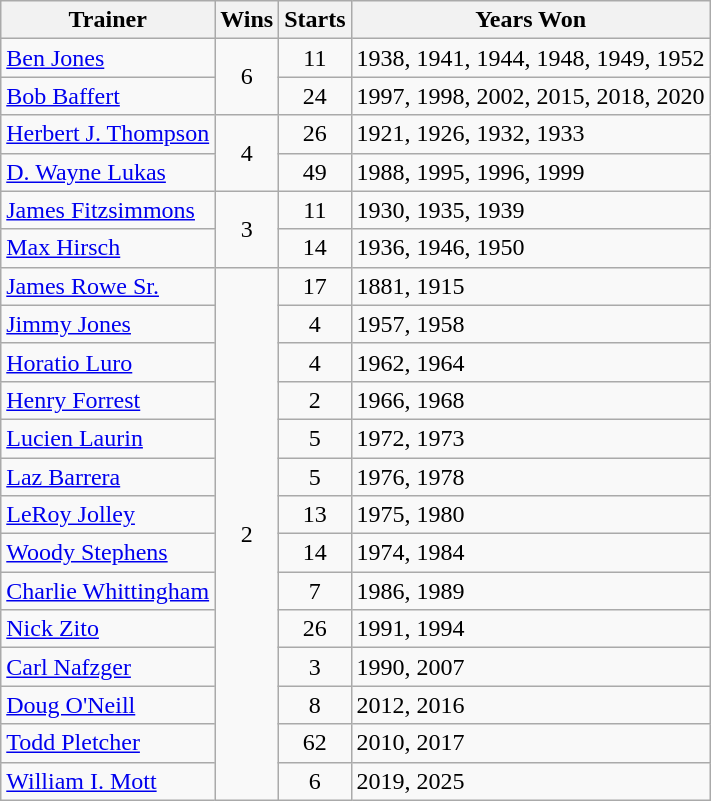<table class="wikitable">
<tr>
<th>Trainer</th>
<th>Wins</th>
<th>Starts</th>
<th>Years Won</th>
</tr>
<tr>
<td><a href='#'>Ben Jones</a></td>
<td rowspan="2" style=text-align:center>6</td>
<td style=text-align:center>11</td>
<td>1938, 1941, 1944, 1948, 1949, 1952</td>
</tr>
<tr>
<td><a href='#'>Bob Baffert</a></td>
<td style=text-align:center>24</td>
<td>1997, 1998, 2002, 2015, 2018, 2020</td>
</tr>
<tr>
<td><a href='#'>Herbert J. Thompson</a></td>
<td rowspan="2"", style=text-align:center>4</td>
<td style=text-align:center>26</td>
<td>1921, 1926, 1932, 1933</td>
</tr>
<tr>
<td><a href='#'>D. Wayne Lukas</a></td>
<td style=text-align:center>49</td>
<td>1988, 1995, 1996, 1999</td>
</tr>
<tr>
<td><a href='#'>James Fitzsimmons</a></td>
<td rowspan="2"", style=text-align:center>3</td>
<td style=text-align:center>11</td>
<td>1930, 1935, 1939</td>
</tr>
<tr>
<td><a href='#'>Max Hirsch</a></td>
<td style=text-align:center>14</td>
<td>1936, 1946, 1950</td>
</tr>
<tr>
<td><a href='#'>James Rowe Sr.</a></td>
<td rowspan="14"", style=text-align:center>2</td>
<td style=text-align:center>17</td>
<td>1881, 1915</td>
</tr>
<tr>
<td><a href='#'>Jimmy Jones</a></td>
<td style=text-align:center>4</td>
<td>1957, 1958</td>
</tr>
<tr>
<td><a href='#'>Horatio Luro</a></td>
<td style=text-align:center>4</td>
<td>1962, 1964</td>
</tr>
<tr>
<td><a href='#'>Henry Forrest</a></td>
<td style=text-align:center>2</td>
<td>1966, 1968</td>
</tr>
<tr>
<td><a href='#'>Lucien Laurin</a></td>
<td style=text-align:center>5</td>
<td>1972, 1973</td>
</tr>
<tr>
<td><a href='#'>Laz Barrera</a></td>
<td style=text-align:center>5</td>
<td>1976, 1978</td>
</tr>
<tr>
<td><a href='#'>LeRoy Jolley</a></td>
<td style=text-align:center>13</td>
<td>1975, 1980</td>
</tr>
<tr>
<td><a href='#'>Woody Stephens</a></td>
<td style=text-align:center>14</td>
<td>1974, 1984</td>
</tr>
<tr>
<td><a href='#'>Charlie Whittingham</a></td>
<td style=text-align:center>7</td>
<td>1986, 1989</td>
</tr>
<tr>
<td><a href='#'>Nick Zito</a></td>
<td style=text-align:center>26</td>
<td>1991, 1994</td>
</tr>
<tr>
<td><a href='#'>Carl Nafzger</a></td>
<td style=text-align:center>3</td>
<td>1990, 2007</td>
</tr>
<tr>
<td><a href='#'>Doug O'Neill</a></td>
<td style=text-align:center>8</td>
<td>2012, 2016</td>
</tr>
<tr>
<td><a href='#'>Todd Pletcher</a></td>
<td style=text-align:center>62</td>
<td>2010, 2017</td>
</tr>
<tr>
<td><a href='#'>William I. Mott</a></td>
<td style=text-align:center>6</td>
<td>2019, 2025</td>
</tr>
</table>
